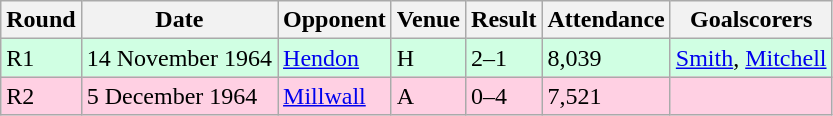<table class="wikitable">
<tr>
<th>Round</th>
<th>Date</th>
<th>Opponent</th>
<th>Venue</th>
<th>Result</th>
<th>Attendance</th>
<th>Goalscorers</th>
</tr>
<tr style="background-color: #d0ffe3;">
<td>R1</td>
<td>14 November 1964</td>
<td><a href='#'>Hendon</a></td>
<td>H</td>
<td>2–1</td>
<td>8,039</td>
<td><a href='#'>Smith</a>, <a href='#'>Mitchell</a></td>
</tr>
<tr style="background-color: #ffd0e3;">
<td>R2</td>
<td>5 December 1964</td>
<td><a href='#'>Millwall</a></td>
<td>A</td>
<td>0–4</td>
<td>7,521</td>
<td></td>
</tr>
</table>
